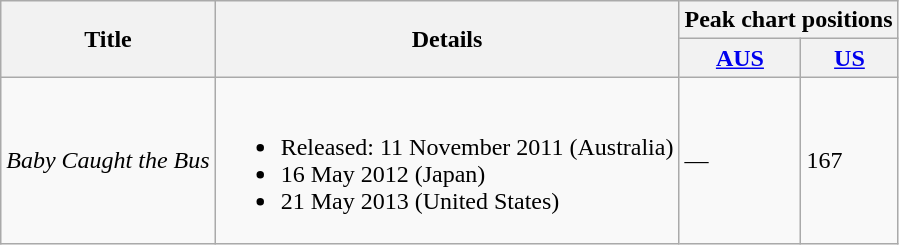<table class="wikitable">
<tr>
<th rowspan="2">Title</th>
<th rowspan="2">Details</th>
<th colspan="2">Peak chart positions</th>
</tr>
<tr>
<th scope="col"><a href='#'>AUS</a></th>
<th scope="col"><a href='#'>US</a></th>
</tr>
<tr>
<td><em>Baby Caught the Bus</em></td>
<td><br><ul><li>Released: 11 November 2011 (Australia) </li><li>16 May 2012 (Japan) </li><li>21 May 2013 (United States) </li></ul></td>
<td>—</td>
<td>167</td>
</tr>
</table>
